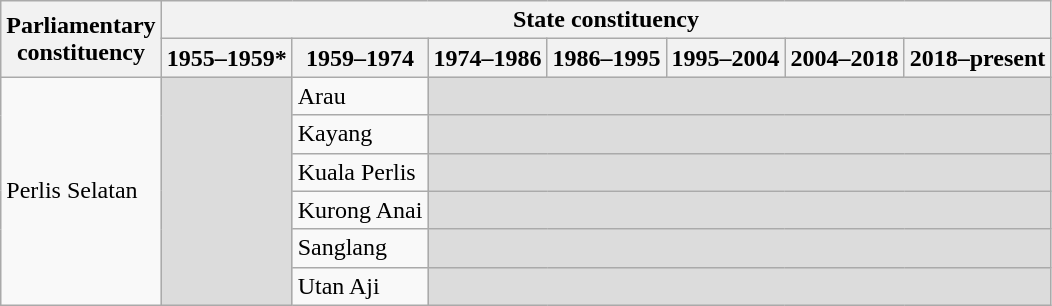<table class="wikitable">
<tr>
<th rowspan="2">Parliamentary<br>constituency</th>
<th colspan="7">State constituency</th>
</tr>
<tr>
<th>1955–1959*</th>
<th>1959–1974</th>
<th>1974–1986</th>
<th>1986–1995</th>
<th>1995–2004</th>
<th>2004–2018</th>
<th>2018–present</th>
</tr>
<tr>
<td rowspan="6">Perlis Selatan</td>
<td rowspan="6" bgcolor="dcdcdc"></td>
<td>Arau</td>
<td colspan="5" bgcolor="dcdcdc"></td>
</tr>
<tr>
<td>Kayang</td>
<td colspan="5" bgcolor="dcdcdc"></td>
</tr>
<tr>
<td>Kuala Perlis</td>
<td colspan="5" bgcolor="dcdcdc"></td>
</tr>
<tr>
<td>Kurong Anai</td>
<td colspan="5" bgcolor="dcdcdc"></td>
</tr>
<tr>
<td>Sanglang</td>
<td colspan="5" bgcolor="dcdcdc"></td>
</tr>
<tr>
<td>Utan Aji</td>
<td colspan="5" bgcolor="dcdcdc"></td>
</tr>
</table>
